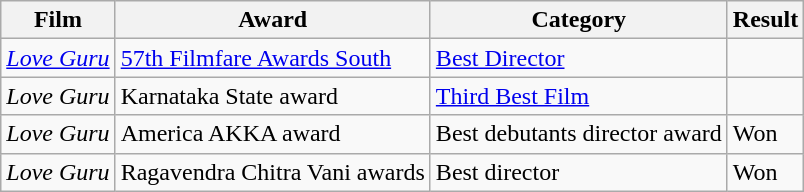<table class="wikitable sortable">
<tr>
<th>Film</th>
<th>Award</th>
<th>Category</th>
<th>Result</th>
</tr>
<tr>
<td><em><a href='#'>Love Guru</a></em></td>
<td><a href='#'>57th Filmfare Awards South</a></td>
<td><a href='#'>Best Director</a></td>
<td></td>
</tr>
<tr>
<td><em>Love Guru</em></td>
<td>Karnataka State award</td>
<td><a href='#'>Third Best Film</a></td>
<td></td>
</tr>
<tr>
<td><em>Love Guru</em></td>
<td>America AKKA award</td>
<td>Best debutants director award</td>
<td>Won</td>
</tr>
<tr>
<td><em>Love Guru</em></td>
<td>Ragavendra Chitra Vani awards</td>
<td>Best director</td>
<td>Won</td>
</tr>
</table>
